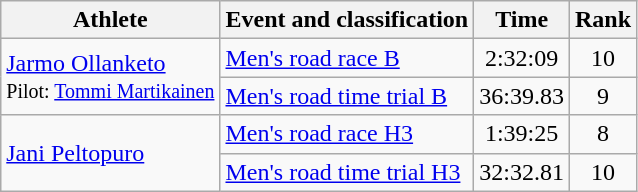<table class="wikitable">
<tr>
<th>Athlete</th>
<th>Event and classification</th>
<th>Time</th>
<th>Rank</th>
</tr>
<tr align=center>
<td align=left rowspan=2><a href='#'>Jarmo Ollanketo</a><br><small>Pilot: <a href='#'>Tommi Martikainen</a></small></td>
<td align=left><a href='#'>Men's road race B</a></td>
<td>2:32:09</td>
<td>10</td>
</tr>
<tr align=center>
<td align=left><a href='#'>Men's road time trial B</a></td>
<td>36:39.83</td>
<td>9</td>
</tr>
<tr align=center>
<td align=left rowspan=2><a href='#'>Jani Peltopuro</a></td>
<td align=left><a href='#'>Men's road race H3</a></td>
<td>1:39:25</td>
<td>8</td>
</tr>
<tr align=center>
<td align=left><a href='#'>Men's road time trial H3</a></td>
<td>32:32.81</td>
<td>10</td>
</tr>
</table>
